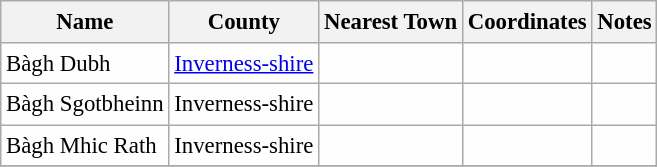<table class="wikitable sortable" style="table-layout:fixed;background-color:#FEFEFE;font-size:95%;padding:0.30em;line-height:1.35em;">
<tr>
<th scope="col">Name</th>
<th scope="col">County</th>
<th scope="col">Nearest Town</th>
<th scope="col" data-sort-type="number">Coordinates</th>
<th scope="col">Notes</th>
</tr>
<tr>
<td>Bàgh Dubh</td>
<td><a href='#'>Inverness-shire</a></td>
<td></td>
<td></td>
<td></td>
</tr>
<tr>
<td>Bàgh Sgotbheinn</td>
<td>Inverness-shire</td>
<td></td>
<td></td>
<td></td>
</tr>
<tr>
<td>Bàgh Mhic Rath</td>
<td>Inverness-shire</td>
<td></td>
<td></td>
<td></td>
</tr>
<tr>
</tr>
</table>
